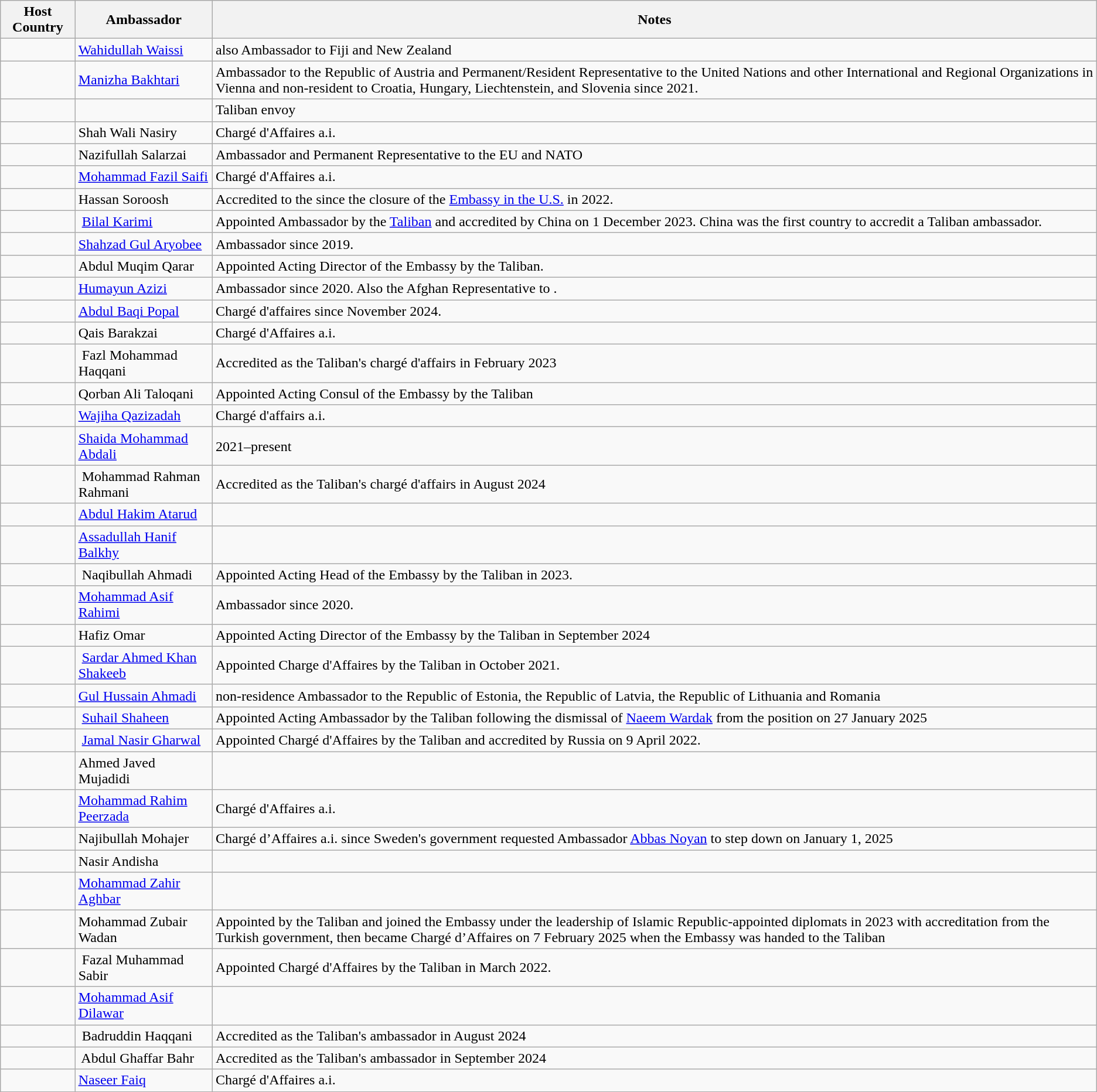<table class="wikitable" border="1">
<tr>
<th>Host Country</th>
<th>Ambassador</th>
<th>Notes</th>
</tr>
<tr>
<td></td>
<td><a href='#'>Wahidullah Waissi</a></td>
<td> also Ambassador to Fiji and New Zealand </td>
</tr>
<tr>
<td></td>
<td><a href='#'>Manizha Bakhtari</a></td>
<td>Ambassador to the Republic of Austria and Permanent/Resident Representative to the United Nations and other International and Regional Organizations in Vienna and non-resident to Croatia, Hungary, Liechtenstein, and Slovenia since 2021.</td>
</tr>
<tr>
<td></td>
<td></td>
<td>Taliban envoy</td>
</tr>
<tr>
<td></td>
<td>Shah Wali Nasiry</td>
<td>Chargé d'Affaires a.i.</td>
</tr>
<tr>
<td></td>
<td>Nazifullah Salarzai</td>
<td>Ambassador and Permanent Representative to the EU and NATO</td>
</tr>
<tr>
<td></td>
<td><a href='#'>Mohammad Fazil Saifi</a></td>
<td>Chargé d'Affaires a.i.</td>
</tr>
<tr>
<td></td>
<td>Hassan Soroosh</td>
<td> Accredited to the  since the closure of the <a href='#'>Embassy in the U.S.</a> in 2022.</td>
</tr>
<tr>
<td></td>
<td> <a href='#'>Bilal Karimi</a></td>
<td> Appointed Ambassador by the <a href='#'>Taliban</a> and accredited by China on 1 December 2023. China was the first country to accredit a Taliban ambassador.</td>
</tr>
<tr>
<td></td>
<td><a href='#'>Shahzad Gul Aryobee</a></td>
<td>Ambassador since 2019.</td>
</tr>
<tr>
<td></td>
<td> Abdul Muqim Qarar</td>
<td>Appointed Acting Director of the Embassy by the Taliban.</td>
</tr>
<tr>
<td></td>
<td><a href='#'>Humayun Azizi</a></td>
<td>Ambassador since 2020. Also the Afghan Representative to .</td>
</tr>
<tr>
<td></td>
<td><a href='#'>Abdul Baqi Popal</a></td>
<td>Chargé d'affaires since November 2024.</td>
</tr>
<tr>
<td></td>
<td>Qais Barakzai</td>
<td>Chargé d'Affaires a.i.</td>
</tr>
<tr>
<td></td>
<td> Fazl Mohammad Haqqani</td>
<td>Accredited as the Taliban's chargé d'affairs in February 2023</td>
</tr>
<tr>
<td></td>
<td> Qorban Ali Taloqani</td>
<td>Appointed Acting Consul of the Embassy by the Taliban</td>
</tr>
<tr>
<td></td>
<td><a href='#'>Wajiha Qazizadah</a></td>
<td>Chargé d'affairs a.i.</td>
</tr>
<tr>
<td></td>
<td><a href='#'>Shaida Mohammad Abdali</a></td>
<td> 2021–present</td>
</tr>
<tr>
<td></td>
<td> Mohammad Rahman Rahmani</td>
<td>Accredited as the Taliban's chargé d'affairs in August 2024</td>
</tr>
<tr>
<td></td>
<td><a href='#'>Abdul Hakim Atarud</a></td>
<td></td>
</tr>
<tr>
<td></td>
<td><a href='#'>Assadullah Hanif Balkhy</a></td>
<td></td>
</tr>
<tr>
<td></td>
<td> Naqibullah Ahmadi</td>
<td>Appointed Acting Head of the Embassy by the Taliban in 2023.</td>
</tr>
<tr>
<td></td>
<td><a href='#'>Mohammad Asif Rahimi</a></td>
<td>Ambassador since 2020.</td>
</tr>
<tr>
<td></td>
<td> Hafiz Omar</td>
<td>Appointed Acting Director of the Embassy by the Taliban in September 2024</td>
</tr>
<tr>
<td></td>
<td> <a href='#'>Sardar Ahmed Khan Shakeeb</a></td>
<td> Appointed Charge d'Affaires by the Taliban in October 2021.</td>
</tr>
<tr>
<td></td>
<td><a href='#'>Gul Hussain Ahmadi</a></td>
<td>non-residence Ambassador to the Republic of Estonia, the Republic of Latvia, the Republic of Lithuania and Romania</td>
</tr>
<tr>
<td></td>
<td> <a href='#'>Suhail Shaheen</a></td>
<td>Appointed Acting Ambassador by the Taliban following the dismissal of <a href='#'>Naeem Wardak</a> from the position on 27 January 2025</td>
</tr>
<tr>
<td></td>
<td> <a href='#'>Jamal Nasir Gharwal</a></td>
<td>Appointed Chargé d'Affaires by the Taliban and accredited by Russia on 9 April 2022.</td>
</tr>
<tr>
<td></td>
<td>Ahmed Javed Mujadidi</td>
<td></td>
</tr>
<tr>
<td></td>
<td><a href='#'>Mohammad Rahim Peerzada</a></td>
<td>Chargé d'Affaires a.i.</td>
</tr>
<tr>
<td></td>
<td>Najibullah Mohajer</td>
<td>Chargé d’Affaires a.i. since Sweden's government requested Ambassador <a href='#'>Abbas Noyan</a> to step down on January 1, 2025</td>
</tr>
<tr>
<td></td>
<td>Nasir Andisha</td>
<td></td>
</tr>
<tr>
<td></td>
<td><a href='#'>Mohammad Zahir Aghbar</a></td>
<td></td>
</tr>
<tr>
<td></td>
<td> Mohammad Zubair Wadan</td>
<td>Appointed by the Taliban and joined the Embassy under the leadership of Islamic Republic-appointed diplomats in 2023 with accreditation from the Turkish government, then became Chargé d’Affaires on 7 February 2025 when the Embassy was handed to the Taliban</td>
</tr>
<tr>
<td></td>
<td> Fazal Muhammad Sabir</td>
<td>Appointed Chargé d'Affaires by the Taliban in March 2022.</td>
</tr>
<tr>
<td></td>
<td><a href='#'>Mohammad Asif Dilawar</a></td>
<td></td>
</tr>
<tr>
<td></td>
<td> Badruddin Haqqani</td>
<td>Accredited as the Taliban's ambassador in August 2024</td>
</tr>
<tr>
<td></td>
<td> Abdul Ghaffar Bahr</td>
<td>Accredited as the Taliban's ambassador in September 2024</td>
</tr>
<tr>
<td></td>
<td><a href='#'>Naseer Faiq</a></td>
<td> Chargé d'Affaires a.i.</td>
</tr>
</table>
